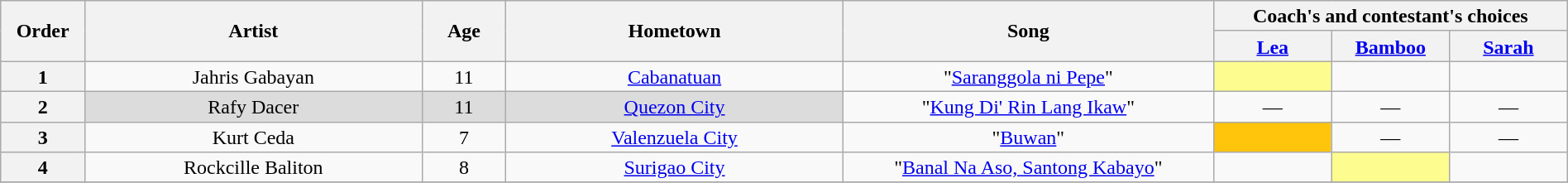<table class="wikitable" style="text-align:center; line-height:17px; width:100%;">
<tr>
<th rowspan="2" scope="col" width="05%">Order</th>
<th rowspan="2" scope="col" width="20%">Artist</th>
<th rowspan="2" scope="col" width="05%">Age</th>
<th rowspan="2" scope="col" width="20%">Hometown</th>
<th rowspan="2" scope="col" width="22%">Song</th>
<th colspan="3" scope="col" width="28%">Coach's and contestant's choices</th>
</tr>
<tr>
<th width="07%"><a href='#'>Lea</a></th>
<th width="07%"><a href='#'>Bamboo</a></th>
<th width="07%"><a href='#'>Sarah</a></th>
</tr>
<tr>
<th>1</th>
<td>Jahris Gabayan</td>
<td>11</td>
<td><a href='#'>Cabanatuan</a></td>
<td>"<a href='#'>Saranggola ni Pepe</a>"</td>
<td style="background:#fdfc8f;"><strong></strong></td>
<td><strong></strong></td>
<td><strong></strong></td>
</tr>
<tr>
<th>2</th>
<td style="background:#DCDCDC;">Rafy Dacer</td>
<td style="background:#DCDCDC;">11</td>
<td style="background:#DCDCDC;"><a href='#'>Quezon City</a></td>
<td>"<a href='#'>Kung Di' Rin Lang Ikaw</a>"</td>
<td>—</td>
<td>—</td>
<td>—</td>
</tr>
<tr>
<th>3</th>
<td>Kurt Ceda</td>
<td>7</td>
<td><a href='#'>Valenzuela City</a></td>
<td>"<a href='#'>Buwan</a>"</td>
<td style="background:#FFC40C;"><strong></strong></td>
<td>—</td>
<td>—</td>
</tr>
<tr>
<th>4</th>
<td>Rockcille Baliton</td>
<td>8</td>
<td><a href='#'>Surigao City</a></td>
<td>"<a href='#'>Banal Na Aso, Santong Kabayo</a>"</td>
<td><strong></strong></td>
<td style="background:#fdfc8f;"><strong></strong></td>
<td><strong></strong></td>
</tr>
<tr>
</tr>
</table>
